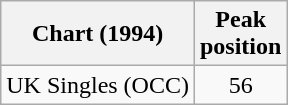<table class="wikitable">
<tr>
<th>Chart (1994)</th>
<th>Peak<br>position</th>
</tr>
<tr>
<td>UK Singles (OCC)</td>
<td style="text-align:center;">56</td>
</tr>
</table>
